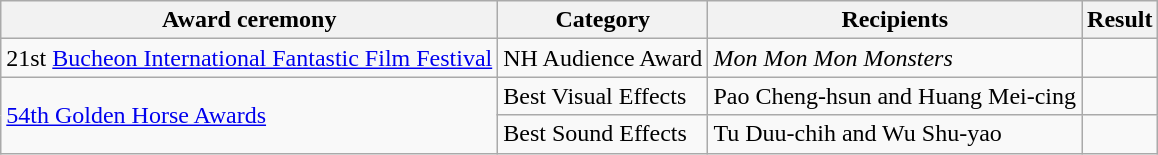<table class="wikitable sortable">
<tr>
<th>Award ceremony</th>
<th>Category</th>
<th>Recipients</th>
<th>Result</th>
</tr>
<tr>
<td>21st <a href='#'>Bucheon International Fantastic Film Festival</a></td>
<td>NH Audience Award</td>
<td><em>Mon Mon Mon Monsters</em></td>
<td></td>
</tr>
<tr>
<td rowspan=2><a href='#'>54th Golden Horse Awards</a></td>
<td>Best Visual Effects</td>
<td>Pao Cheng-hsun and Huang Mei-cing</td>
<td></td>
</tr>
<tr>
<td>Best Sound Effects</td>
<td>Tu Duu-chih and Wu Shu-yao</td>
<td></td>
</tr>
</table>
